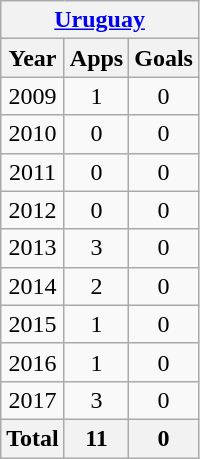<table class="wikitable" style="text-align:center">
<tr>
<th colspan="6"><a href='#'>Uruguay</a></th>
</tr>
<tr>
<th>Year</th>
<th>Apps</th>
<th>Goals</th>
</tr>
<tr>
<td>2009</td>
<td>1</td>
<td>0</td>
</tr>
<tr>
<td>2010</td>
<td>0</td>
<td>0</td>
</tr>
<tr>
<td>2011</td>
<td>0</td>
<td>0</td>
</tr>
<tr>
<td>2012</td>
<td>0</td>
<td>0</td>
</tr>
<tr>
<td>2013</td>
<td>3</td>
<td>0</td>
</tr>
<tr>
<td>2014</td>
<td>2</td>
<td>0</td>
</tr>
<tr>
<td>2015</td>
<td>1</td>
<td>0</td>
</tr>
<tr>
<td>2016</td>
<td>1</td>
<td>0</td>
</tr>
<tr>
<td>2017</td>
<td>3</td>
<td>0</td>
</tr>
<tr>
<th>Total</th>
<th>11</th>
<th>0</th>
</tr>
</table>
